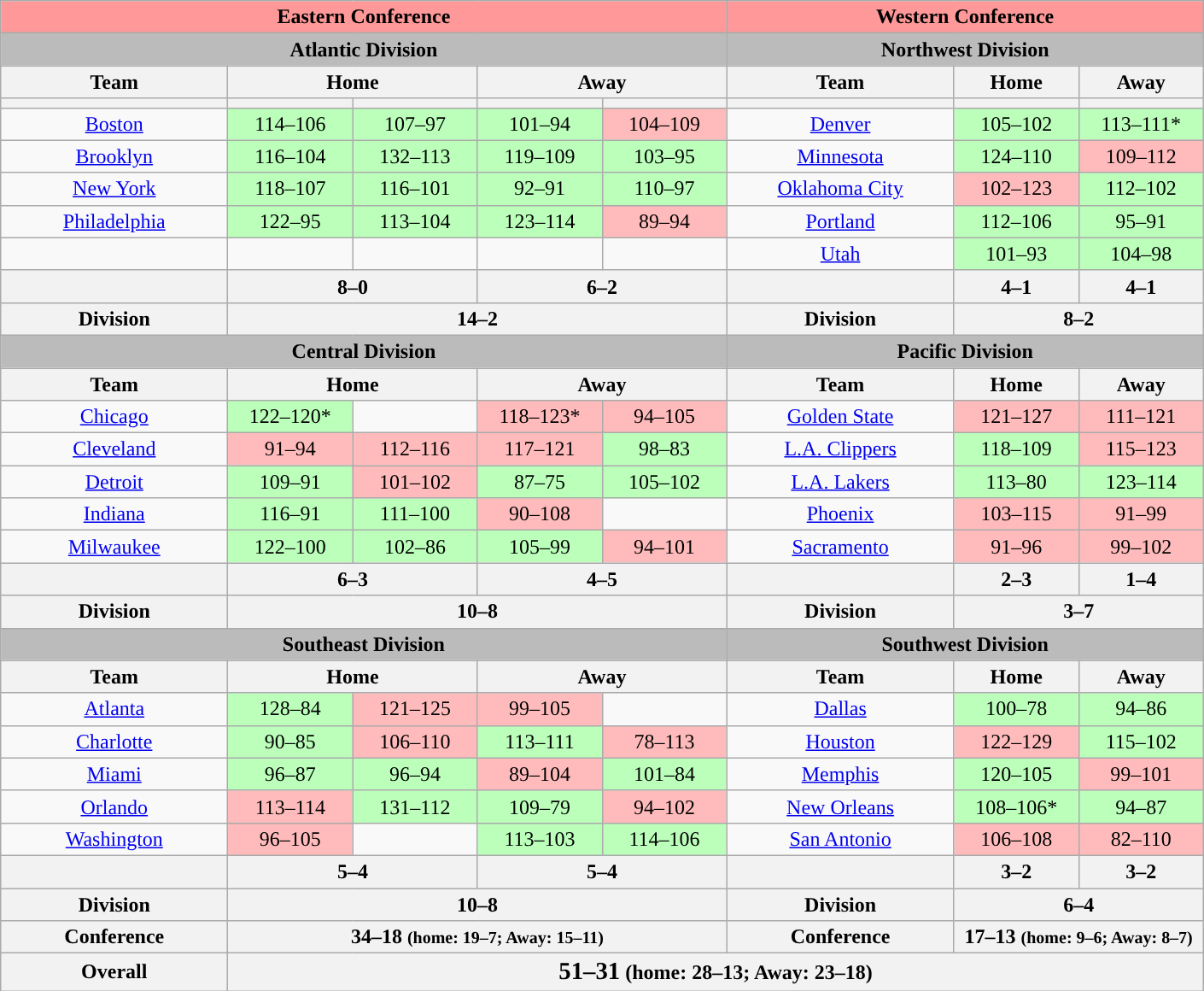<table class="wikitable" style="font-size: 100%; text-align:center;">
<tr>
<th colspan="5" style="background:#FF9999;">Eastern Conference</th>
<th colspan="3" style="background:#FF9999;">Western Conference</th>
</tr>
<tr>
<th colspan="5" style="background:#BBBBBB;">Atlantic Division</th>
<th colspan="3" style="background:#BBBBBB;">Northwest Division</th>
</tr>
<tr>
<th colspan="1">Team</th>
<th colspan="2">Home</th>
<th colspan="2">Away</th>
<th colspan="1">Team</th>
<th colspan="1">Home</th>
<th colspan="1">Away</th>
</tr>
<tr>
<th width=170></th>
<th width=90></th>
<th width=90></th>
<th width=90></th>
<th width=90></th>
<th width=170></th>
<th width=90></th>
<th width=90></th>
</tr>
<tr>
<td><a href='#'>Boston</a></td>
<td style="background:#bfb;">114–106</td>
<td style="background:#bfb;">107–97</td>
<td style="background:#bfb;">101–94</td>
<td style="background:#fbb;">104–109</td>
<td><a href='#'>Denver</a></td>
<td style="background:#bfb;">105–102</td>
<td style="background:#bfb;">113–111*</td>
</tr>
<tr>
<td><a href='#'>Brooklyn</a></td>
<td style="background:#bfb;">116–104</td>
<td style="background:#bfb;">132–113</td>
<td style="background:#bfb;">119–109</td>
<td style="background:#bfb;">103–95</td>
<td><a href='#'>Minnesota</a></td>
<td style="background:#bfb;">124–110</td>
<td style="background:#fbb;">109–112</td>
</tr>
<tr>
<td><a href='#'>New York</a></td>
<td style="background:#bfb;">118–107</td>
<td style="background:#bfb;">116–101</td>
<td style="background:#bfb;">92–91</td>
<td style="background:#bfb;">110–97</td>
<td><a href='#'>Oklahoma City</a></td>
<td style="background:#fbb;">102–123</td>
<td style="background:#bfb;">112–102</td>
</tr>
<tr>
<td><a href='#'>Philadelphia</a></td>
<td style="background:#bfb;">122–95</td>
<td style="background:#bfb;">113–104</td>
<td style="background:#bfb;">123–114</td>
<td style="background:#fbb;">89–94</td>
<td><a href='#'>Portland</a></td>
<td style="background:#bfb;">112–106</td>
<td style="background:#bfb;">95–91</td>
</tr>
<tr>
<td></td>
<td></td>
<td></td>
<td></td>
<td></td>
<td><a href='#'>Utah</a></td>
<td style="background:#bfb;">101–93</td>
<td style="background:#bfb;">104–98</td>
</tr>
<tr>
<th colspan="1"></th>
<th colspan="2"><strong>8–0</strong></th>
<th colspan="2"><strong>6–2</strong></th>
<th colspan="1"></th>
<th colspan="1"><strong>4–1</strong></th>
<th colspan="1"><strong>4–1</strong></th>
</tr>
<tr>
<th colspan="1"><strong>Division</strong></th>
<th colspan="4"><strong>14–2</strong></th>
<th colspan="1"><strong>Division</strong></th>
<th colspan="2"><strong>8–2</strong></th>
</tr>
<tr>
<th colspan="5" style="background:#BBBBBB;">Central Division</th>
<th colspan="3" style="background:#BBBBBB;">Pacific Division</th>
</tr>
<tr>
<th colspan="1">Team</th>
<th colspan="2">Home</th>
<th colspan="2">Away</th>
<th colspan="1">Team</th>
<th colspan="1">Home</th>
<th colspan="1">Away</th>
</tr>
<tr>
<td><a href='#'>Chicago</a></td>
<td style="background:#bfb;">122–120*</td>
<td></td>
<td style="background:#fbb;">118–123*</td>
<td style="background:#fbb;">94–105</td>
<td><a href='#'>Golden State</a></td>
<td style="background:#fbb;">121–127</td>
<td style="background:#fbb;">111–121</td>
</tr>
<tr>
<td><a href='#'>Cleveland</a></td>
<td style="background:#fbb;">91–94</td>
<td style="background:#fbb;">112–116</td>
<td style="background:#fbb;">117–121</td>
<td style="background:#bfb;">98–83</td>
<td><a href='#'>L.A. Clippers</a></td>
<td style="background:#bfb;">118–109</td>
<td style="background:#fbb;">115–123</td>
</tr>
<tr>
<td><a href='#'>Detroit</a></td>
<td style="background:#bfb;">109–91</td>
<td style="background:#fbb;">101–102</td>
<td style="background:#bfb;">87–75</td>
<td style="background:#bfb;">105–102</td>
<td><a href='#'>L.A. Lakers</a></td>
<td style="background:#bfb;">113–80</td>
<td style="background:#bfb;">123–114</td>
</tr>
<tr>
<td><a href='#'>Indiana</a></td>
<td style="background:#bfb;">116–91</td>
<td style="background:#bfb;">111–100</td>
<td style="background:#fbb;">90–108</td>
<td></td>
<td><a href='#'>Phoenix</a></td>
<td style="background:#fbb;">103–115</td>
<td style="background:#fbb;">91–99</td>
</tr>
<tr>
<td><a href='#'>Milwaukee</a></td>
<td style="background:#bfb;">122–100</td>
<td style="background:#bfb;">102–86</td>
<td style="background:#bfb;">105–99</td>
<td style="background:#fbb;">94–101</td>
<td><a href='#'>Sacramento</a></td>
<td style="background:#fbb;">91–96</td>
<td style="background:#fbb;">99–102</td>
</tr>
<tr>
<th colspan="1"></th>
<th colspan="2"><strong>6–3</strong></th>
<th colspan="2"><strong>4–5</strong></th>
<th colspan="1"></th>
<th colspan="1"><strong>2–3</strong></th>
<th colspan="1"><strong>1–4</strong></th>
</tr>
<tr>
<th colspan="1"><strong>Division</strong></th>
<th colspan="4"><strong>10–8</strong></th>
<th colspan="1"><strong>Division</strong></th>
<th colspan="2"><strong>3–7</strong></th>
</tr>
<tr>
<th colspan="5" style="background:#BBBBBB;">Southeast Division</th>
<th colspan="3" style="background:#BBBBBB;">Southwest Division</th>
</tr>
<tr>
<th colspan="1">Team</th>
<th colspan="2">Home</th>
<th colspan="2">Away</th>
<th colspan="1">Team</th>
<th colspan="1">Home</th>
<th colspan="1">Away</th>
</tr>
<tr>
<td><a href='#'>Atlanta</a></td>
<td style="background:#bfb;">128–84</td>
<td style="background:#fbb;">121–125</td>
<td style="background:#fbb;">99–105</td>
<td></td>
<td><a href='#'>Dallas</a></td>
<td style="background:#bfb;">100–78</td>
<td style="background:#bfb;">94–86</td>
</tr>
<tr>
<td><a href='#'>Charlotte</a></td>
<td style="background:#bfb;">90–85</td>
<td style="background:#fbb;">106–110</td>
<td style="background:#bfb;">113–111</td>
<td style="background:#fbb;">78–113</td>
<td><a href='#'>Houston</a></td>
<td style="background:#fbb;">122–129</td>
<td style="background:#bfb;">115–102</td>
</tr>
<tr>
<td><a href='#'>Miami</a></td>
<td style="background:#bfb;">96–87</td>
<td style="background:#bfb;">96–94</td>
<td style="background:#fbb;">89–104</td>
<td style="background:#bfb;">101–84</td>
<td><a href='#'>Memphis</a></td>
<td style="background:#bfb;">120–105</td>
<td style="background:#fbb;">99–101</td>
</tr>
<tr>
<td><a href='#'>Orlando</a></td>
<td style="background:#fbb;">113–114</td>
<td style="background:#bfb;">131–112</td>
<td style="background:#bfb;">109–79</td>
<td style="background:#fbb;">94–102</td>
<td><a href='#'>New Orleans</a></td>
<td style="background:#bfb;">108–106*</td>
<td style="background:#bfb;">94–87</td>
</tr>
<tr>
<td><a href='#'>Washington</a></td>
<td style="background:#fbb;">96–105</td>
<td></td>
<td style="background:#bfb;">113–103</td>
<td style="background:#bfb;">114–106</td>
<td><a href='#'>San Antonio</a></td>
<td style="background:#fbb;">106–108</td>
<td style="background:#fbb;">82–110</td>
</tr>
<tr>
<th colspan="1"></th>
<th colspan="2"><strong>5–4</strong></th>
<th colspan="2"><strong>5–4</strong></th>
<th colspan="1"></th>
<th colspan="1"><strong>3–2</strong></th>
<th colspan="1"><strong>3–2</strong></th>
</tr>
<tr>
<th colspan="1"><strong>Division</strong></th>
<th colspan="4"><strong>10–8</strong></th>
<th colspan="1"><strong>Division</strong></th>
<th colspan="2"><strong>6–4</strong></th>
</tr>
<tr>
<th colspan="1"><strong>Conference</strong></th>
<th colspan="4"><strong>34–18 <small>(home: 19–7;  Away: 15–11)</small></strong></th>
<th colspan="1"><strong>Conference</strong></th>
<th colspan="2"><strong>17–13 <small>(home: 9–6; Away: 8–7)</small></strong></th>
</tr>
<tr>
<th colspan="1"><strong>Overall</strong></th>
<th colspan="7"><strong><big>51–31</big>      (home: 28–13;  Away: 23–18)</strong></th>
</tr>
</table>
